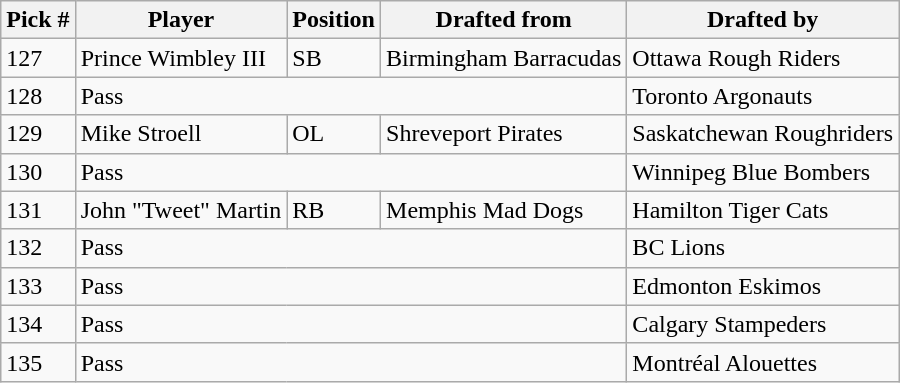<table class="wikitable">
<tr>
<th>Pick #</th>
<th>Player</th>
<th>Position</th>
<th>Drafted from</th>
<th>Drafted by</th>
</tr>
<tr>
<td>127</td>
<td>Prince Wimbley III</td>
<td>SB</td>
<td>Birmingham Barracudas</td>
<td>Ottawa Rough Riders</td>
</tr>
<tr>
<td>128</td>
<td colspan="3">Pass</td>
<td>Toronto Argonauts</td>
</tr>
<tr>
<td>129</td>
<td>Mike Stroell</td>
<td>OL</td>
<td>Shreveport Pirates</td>
<td>Saskatchewan Roughriders</td>
</tr>
<tr>
<td>130</td>
<td colspan="3">Pass</td>
<td>Winnipeg Blue Bombers</td>
</tr>
<tr>
<td>131</td>
<td>John "Tweet" Martin</td>
<td>RB</td>
<td>Memphis Mad Dogs</td>
<td>Hamilton Tiger Cats</td>
</tr>
<tr>
<td>132</td>
<td colspan="3">Pass</td>
<td>BC Lions</td>
</tr>
<tr>
<td>133</td>
<td colspan="3">Pass</td>
<td>Edmonton Eskimos</td>
</tr>
<tr>
<td>134</td>
<td colspan="3">Pass</td>
<td>Calgary Stampeders</td>
</tr>
<tr>
<td>135</td>
<td colspan="3">Pass</td>
<td>Montréal Alouettes</td>
</tr>
</table>
